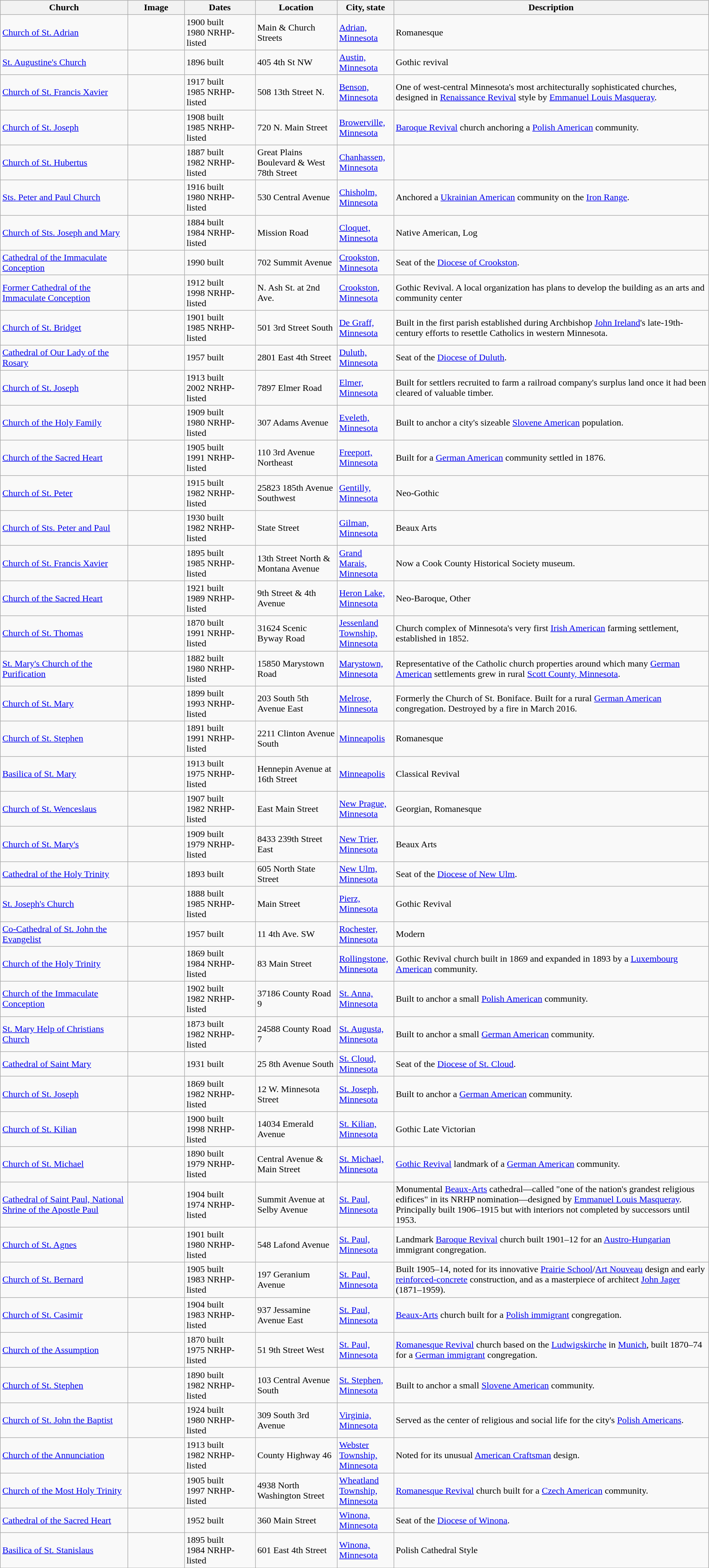<table class="wikitable sortable" style="width:98%">
<tr>
<th width = 18%><strong>Church</strong></th>
<th width = 8% class="unsortable"><strong>Image</strong></th>
<th width = 10%><strong>Dates</strong></th>
<th><strong>Location</strong></th>
<th width = 8%><strong>City, state</strong></th>
<th class="unsortable"><strong>Description</strong></th>
</tr>
<tr>
<td><a href='#'>Church of St. Adrian</a></td>
<td></td>
<td>1900 built<br>1980 NRHP-listed</td>
<td>Main & Church Streets<br><small></small></td>
<td><a href='#'>Adrian, Minnesota</a></td>
<td>Romanesque</td>
</tr>
<tr ->
<td><a href='#'>St. Augustine's Church</a></td>
<td></td>
<td>1896 built<br></td>
<td>405 4th St NW<br><small></small></td>
<td><a href='#'>Austin, Minnesota</a></td>
<td>Gothic revival</td>
</tr>
<tr ->
<td><a href='#'>Church of St. Francis Xavier</a></td>
<td></td>
<td>1917 built<br>1985 NRHP-listed</td>
<td>508 13th Street N.<br><small></small></td>
<td><a href='#'>Benson, Minnesota</a></td>
<td>One of west-central Minnesota's most architecturally sophisticated churches, designed in <a href='#'>Renaissance Revival</a> style by <a href='#'>Emmanuel Louis Masqueray</a>.</td>
</tr>
<tr ->
<td><a href='#'>Church of St. Joseph</a></td>
<td></td>
<td>1908 built<br>1985 NRHP-listed</td>
<td>720 N. Main Street<br><small></small></td>
<td><a href='#'>Browerville, Minnesota</a></td>
<td><a href='#'>Baroque Revival</a> church anchoring a <a href='#'>Polish American</a> community.</td>
</tr>
<tr ->
<td><a href='#'>Church of St. Hubertus</a></td>
<td></td>
<td>1887 built<br>1982 NRHP-listed</td>
<td>Great Plains Boulevard & West 78th Street<br><small></small></td>
<td><a href='#'>Chanhassen, Minnesota</a></td>
<td></td>
</tr>
<tr ->
<td><a href='#'>Sts. Peter and Paul Church</a></td>
<td></td>
<td>1916 built<br>1980 NRHP-listed</td>
<td>530 Central Avenue<br><small></small></td>
<td><a href='#'>Chisholm, Minnesota</a></td>
<td>Anchored a <a href='#'>Ukrainian American</a> community on the <a href='#'>Iron Range</a>.</td>
</tr>
<tr>
<td><a href='#'>Church of Sts. Joseph and Mary</a></td>
<td></td>
<td>1884 built<br>1984 NRHP-listed</td>
<td>Mission Road<br><small></small></td>
<td><a href='#'>Cloquet, Minnesota</a></td>
<td>Native American, Log</td>
</tr>
<tr>
<td><a href='#'>Cathedral of the Immaculate Conception</a></td>
<td></td>
<td>1990 built</td>
<td>702 Summit Avenue<br><small></small></td>
<td><a href='#'>Crookston, Minnesota</a></td>
<td>Seat of the <a href='#'>Diocese of Crookston</a>.</td>
</tr>
<tr>
<td><a href='#'>Former Cathedral of the Immaculate Conception</a></td>
<td></td>
<td>1912 built<br>1998 NRHP-listed</td>
<td>N. Ash St. at 2nd Ave.<br><small></small></td>
<td><a href='#'>Crookston, Minnesota</a></td>
<td>Gothic Revival.  A local organization has plans to develop the building as an arts and community center</td>
</tr>
<tr ->
<td><a href='#'>Church of St. Bridget</a></td>
<td></td>
<td>1901 built<br>1985 NRHP-listed</td>
<td>501 3rd Street South<br><small></small></td>
<td><a href='#'>De Graff, Minnesota</a></td>
<td>Built in the first parish established during Archbishop <a href='#'>John Ireland</a>'s late-19th-century efforts to resettle Catholics in western Minnesota.</td>
</tr>
<tr ->
<td><a href='#'>Cathedral of Our Lady of the Rosary</a></td>
<td></td>
<td>1957 built</td>
<td>2801 East 4th Street<br><small></small></td>
<td><a href='#'>Duluth, Minnesota</a></td>
<td>Seat of the <a href='#'>Diocese of Duluth</a>.</td>
</tr>
<tr ->
<td><a href='#'>Church of St. Joseph</a></td>
<td></td>
<td>1913 built<br>2002 NRHP-listed</td>
<td>7897 Elmer Road<br><small></small></td>
<td><a href='#'>Elmer, Minnesota</a></td>
<td>Built for settlers recruited to farm a railroad company's surplus land once it had been cleared of valuable timber.</td>
</tr>
<tr ->
<td><a href='#'>Church of the Holy Family</a></td>
<td></td>
<td>1909 built<br>1980 NRHP-listed</td>
<td>307 Adams Avenue<br><small></small></td>
<td><a href='#'>Eveleth, Minnesota</a></td>
<td>Built to anchor a city's sizeable <a href='#'>Slovene American</a> population.</td>
</tr>
<tr ->
<td><a href='#'>Church of the Sacred Heart</a></td>
<td></td>
<td>1905 built<br>1991 NRHP-listed</td>
<td>110 3rd Avenue Northeast<br><small></small></td>
<td><a href='#'>Freeport, Minnesota</a></td>
<td>Built for a <a href='#'>German American</a> community settled in 1876.</td>
</tr>
<tr>
<td><a href='#'>Church of St. Peter</a></td>
<td></td>
<td>1915 built<br>1982 NRHP-listed</td>
<td>25823 185th Avenue Southwest<br><small></small></td>
<td><a href='#'>Gentilly, Minnesota</a></td>
<td>Neo-Gothic</td>
</tr>
<tr ->
<td><a href='#'>Church of Sts. Peter and Paul</a></td>
<td></td>
<td>1930 built<br>1982 NRHP-listed</td>
<td>State Street<br><small></small></td>
<td><a href='#'>Gilman, Minnesota</a></td>
<td>Beaux Arts</td>
</tr>
<tr ->
<td><a href='#'>Church of St. Francis Xavier</a></td>
<td></td>
<td>1895 built<br>1985 NRHP-listed</td>
<td>13th Street North & Montana Avenue<br><small></small></td>
<td><a href='#'>Grand Marais, Minnesota</a></td>
<td>Now a Cook County Historical Society museum.</td>
</tr>
<tr ->
<td><a href='#'>Church of the Sacred Heart</a></td>
<td></td>
<td>1921 built<br>1989 NRHP-listed</td>
<td>9th Street & 4th Avenue<br><small></small></td>
<td><a href='#'>Heron Lake, Minnesota</a></td>
<td>Neo-Baroque, Other</td>
</tr>
<tr>
<td><a href='#'>Church of St. Thomas</a></td>
<td></td>
<td>1870 built<br>1991 NRHP-listed</td>
<td>31624 Scenic Byway Road<br><small></small></td>
<td><a href='#'>Jessenland Township, Minnesota</a></td>
<td>Church complex of Minnesota's very first <a href='#'>Irish American</a> farming settlement, established in 1852.</td>
</tr>
<tr ->
<td><a href='#'>St. Mary's Church of the Purification</a></td>
<td></td>
<td>1882 built<br>1980 NRHP-listed</td>
<td>15850 Marystown Road<br><small></small></td>
<td><a href='#'>Marystown, Minnesota</a></td>
<td>Representative of the Catholic church properties around which many <a href='#'>German American</a> settlements grew in rural <a href='#'>Scott County, Minnesota</a>.</td>
</tr>
<tr>
<td><a href='#'>Church of St. Mary</a></td>
<td></td>
<td>1899 built<br>1993 NRHP-listed</td>
<td>203 South 5th Avenue East<br><small></small></td>
<td><a href='#'>Melrose, Minnesota</a></td>
<td>Formerly the Church of St. Boniface.  Built for a rural <a href='#'>German American</a> congregation.  Destroyed by a fire in March 2016.</td>
</tr>
<tr ->
<td><a href='#'>Church of St. Stephen</a></td>
<td></td>
<td>1891 built<br>1991 NRHP-listed</td>
<td>2211 Clinton Avenue South<br><small></small></td>
<td><a href='#'>Minneapolis</a></td>
<td>Romanesque</td>
</tr>
<tr ->
<td><a href='#'>Basilica of St. Mary</a></td>
<td></td>
<td>1913 built<br> 1975 NRHP-listed</td>
<td>Hennepin Avenue at 16th Street<br><small></small></td>
<td><a href='#'>Minneapolis</a></td>
<td>Classical Revival</td>
</tr>
<tr ->
<td><a href='#'>Church of St. Wenceslaus</a></td>
<td></td>
<td>1907 built<br>1982 NRHP-listed</td>
<td>East Main Street<br><small></small></td>
<td><a href='#'>New Prague, Minnesota</a></td>
<td>Georgian, Romanesque</td>
</tr>
<tr ->
<td><a href='#'>Church of St. Mary's</a></td>
<td></td>
<td>1909 built<br>1979 NRHP-listed</td>
<td>8433 239th Street East<br><small></small></td>
<td><a href='#'>New Trier, Minnesota</a></td>
<td>Beaux Arts</td>
</tr>
<tr ->
<td><a href='#'>Cathedral of the Holy Trinity</a></td>
<td></td>
<td>1893 built</td>
<td>605 North State Street<br><small></small></td>
<td><a href='#'>New Ulm, Minnesota</a></td>
<td>Seat of the <a href='#'>Diocese of New Ulm</a>.</td>
</tr>
<tr ->
<td><a href='#'>St. Joseph's Church</a></td>
<td></td>
<td>1888 built<br>1985 NRHP-listed</td>
<td>Main Street<br><small></small></td>
<td><a href='#'>Pierz, Minnesota</a></td>
<td>Gothic Revival</td>
</tr>
<tr>
<td><a href='#'>Co-Cathedral of St. John the Evangelist</a></td>
<td></td>
<td>1957 built</td>
<td>11 4th Ave. SW<br><small></small></td>
<td><a href='#'>Rochester, Minnesota</a></td>
<td>Modern</td>
</tr>
<tr>
<td><a href='#'>Church of the Holy Trinity</a></td>
<td></td>
<td>1869 built<br>1984 NRHP-listed</td>
<td>83 Main Street<br><small></small></td>
<td><a href='#'>Rollingstone, Minnesota</a></td>
<td>Gothic Revival church built in 1869 and expanded in 1893 by a <a href='#'>Luxembourg American</a> community.</td>
</tr>
<tr>
<td><a href='#'>Church of the Immaculate Conception</a></td>
<td></td>
<td>1902 built<br>1982 NRHP-listed</td>
<td>37186 County Road 9<br><small></small></td>
<td><a href='#'>St. Anna, Minnesota</a></td>
<td>Built to anchor a small <a href='#'>Polish American</a> community.</td>
</tr>
<tr ->
<td><a href='#'>St. Mary Help of Christians Church</a></td>
<td></td>
<td>1873 built<br>1982 NRHP-listed</td>
<td>24588 County Road 7<br><small></small></td>
<td><a href='#'>St. Augusta, Minnesota</a></td>
<td>Built to anchor a small <a href='#'>German American</a> community.</td>
</tr>
<tr ->
<td><a href='#'>Cathedral of Saint Mary</a></td>
<td></td>
<td>1931 built</td>
<td>25 8th Avenue South<br><small></small></td>
<td><a href='#'>St. Cloud, Minnesota</a></td>
<td>Seat of the <a href='#'>Diocese of St. Cloud</a>.</td>
</tr>
<tr ->
<td><a href='#'>Church of St. Joseph</a></td>
<td></td>
<td>1869 built<br>1982 NRHP-listed</td>
<td>12 W. Minnesota Street<br><small></small></td>
<td><a href='#'>St. Joseph, Minnesota</a></td>
<td>Built to anchor a <a href='#'>German American</a> community.</td>
</tr>
<tr ->
<td><a href='#'>Church of St. Kilian</a></td>
<td></td>
<td>1900 built<br>1998 NRHP-listed</td>
<td>14034 Emerald Avenue<br><small></small></td>
<td><a href='#'>St. Kilian, Minnesota</a></td>
<td>Gothic Late Victorian</td>
</tr>
<tr ->
<td><a href='#'>Church of St. Michael</a></td>
<td></td>
<td>1890 built<br>1979 NRHP-listed</td>
<td>Central Avenue & Main Street<br><small></small></td>
<td><a href='#'>St. Michael, Minnesota</a></td>
<td><a href='#'>Gothic Revival</a> landmark of a <a href='#'>German American</a> community.</td>
</tr>
<tr ->
<td><a href='#'>Cathedral of Saint Paul, National Shrine of the Apostle Paul</a></td>
<td></td>
<td>1904 built<br> 1974 NRHP-listed</td>
<td>Summit Avenue at Selby Avenue<br><small></small></td>
<td><a href='#'>St. Paul, Minnesota</a></td>
<td>Monumental <a href='#'>Beaux-Arts</a> cathedral—called "one of the nation's grandest religious edifices" in its NRHP nomination—designed by <a href='#'>Emmanuel Louis Masqueray</a>.  Principally built 1906–1915 but with interiors not completed by successors until 1953.</td>
</tr>
<tr>
<td><a href='#'>Church of St. Agnes</a></td>
<td></td>
<td>1901 built<br>1980 NRHP-listed</td>
<td>548 Lafond Avenue<br><small></small></td>
<td><a href='#'>St. Paul, Minnesota</a></td>
<td>Landmark <a href='#'>Baroque Revival</a> church built 1901–12 for an <a href='#'>Austro-Hungarian</a> immigrant congregation.</td>
</tr>
<tr ->
<td><a href='#'>Church of St. Bernard</a></td>
<td></td>
<td>1905 built<br>1983 NRHP-listed</td>
<td>197 Geranium Avenue<br><small></small></td>
<td><a href='#'>St. Paul, Minnesota</a></td>
<td>Built 1905–14, noted for its innovative <a href='#'>Prairie School</a>/<a href='#'>Art Nouveau</a> design and early <a href='#'>reinforced-concrete</a> construction, and as a masterpiece of architect <a href='#'>John Jager</a> (1871–1959).</td>
</tr>
<tr ->
<td><a href='#'>Church of St. Casimir</a></td>
<td></td>
<td>1904 built<br>1983 NRHP-listed</td>
<td>937 Jessamine Avenue East<br><small></small></td>
<td><a href='#'>St. Paul, Minnesota</a></td>
<td><a href='#'>Beaux-Arts</a> church built for a <a href='#'>Polish immigrant</a> congregation.</td>
</tr>
<tr ->
<td><a href='#'>Church of the Assumption</a></td>
<td></td>
<td>1870 built<br>1975 NRHP-listed</td>
<td>51 9th Street West<br><small></small></td>
<td><a href='#'>St. Paul, Minnesota</a></td>
<td><a href='#'>Romanesque Revival</a> church based on the <a href='#'>Ludwigskirche</a> in <a href='#'>Munich</a>, built 1870–74 for a <a href='#'>German immigrant</a> congregation.</td>
</tr>
<tr ->
<td><a href='#'>Church of St. Stephen</a></td>
<td></td>
<td>1890 built<br>1982 NRHP-listed</td>
<td>103 Central Avenue South<br><small></small></td>
<td><a href='#'>St. Stephen, Minnesota</a></td>
<td>Built to anchor a small <a href='#'>Slovene American</a> community.</td>
</tr>
<tr ->
<td><a href='#'>Church of St. John the Baptist</a></td>
<td></td>
<td>1924 built<br>1980 NRHP-listed</td>
<td>309 South 3rd Avenue<br><small></small></td>
<td><a href='#'>Virginia, Minnesota</a></td>
<td>Served as the center of religious and social life for the city's <a href='#'>Polish Americans</a>.</td>
</tr>
<tr ->
<td><a href='#'>Church of the Annunciation</a></td>
<td></td>
<td>1913 built<br>1982 NRHP-listed</td>
<td>County Highway 46<br><small></small></td>
<td><a href='#'>Webster Township, Minnesota</a></td>
<td>Noted for its unusual <a href='#'>American Craftsman</a> design.</td>
</tr>
<tr ->
<td><a href='#'>Church of the Most Holy Trinity</a></td>
<td></td>
<td>1905 built<br>1997 NRHP-listed</td>
<td>4938 North Washington Street<br><small></small></td>
<td><a href='#'>Wheatland Township, Minnesota</a></td>
<td><a href='#'>Romanesque Revival</a> church built for a <a href='#'>Czech American</a> community.</td>
</tr>
<tr>
<td><a href='#'>Cathedral of the Sacred Heart</a></td>
<td></td>
<td>1952 built</td>
<td>360 Main Street<br><small></small></td>
<td><a href='#'>Winona, Minnesota</a></td>
<td>Seat of the <a href='#'>Diocese of Winona</a>.</td>
</tr>
<tr ->
<td><a href='#'>Basilica of St. Stanislaus</a></td>
<td></td>
<td>1895 built<br>1984 NRHP-listed</td>
<td>601 East 4th Street<br><small></small></td>
<td><a href='#'>Winona, Minnesota</a></td>
<td>Polish Cathedral Style</td>
</tr>
<tr ->
</tr>
</table>
